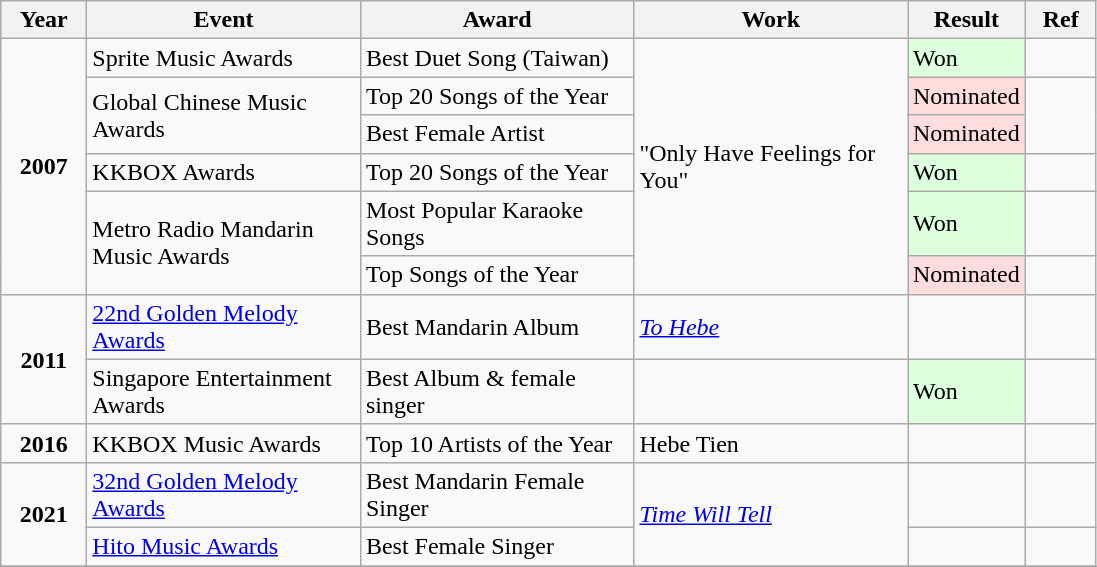<table class="wikitable">
<tr>
<th width="50">Year</th>
<th width="175">Event</th>
<th width="175">Award</th>
<th width="175">Work</th>
<th width="65">Result</th>
<th width="40">Ref</th>
</tr>
<tr>
<td rowspan="6" align="center"><strong>2007</strong></td>
<td>Sprite Music Awards</td>
<td>Best Duet Song (Taiwan)</td>
<td rowspan="6"><div>"Only Have Feelings for You"<br></div></td>
<td style="background: #ddffdd"><div>Won</div></td>
<td align="center"></td>
</tr>
<tr>
<td rowspan="2">Global Chinese Music Awards</td>
<td>Top 20 Songs of the Year</td>
<td style="background: #ffdddd"><div>Nominated</div></td>
<td rowspan="2" align="center"></td>
</tr>
<tr>
<td>Best Female Artist</td>
<td style="background: #ffdddd"><div>Nominated</div></td>
</tr>
<tr>
<td>KKBOX Awards</td>
<td>Top 20 Songs of the Year</td>
<td style="background: #ddffdd"><div>Won</div></td>
<td align="center"></td>
</tr>
<tr>
<td rowspan="2">Metro Radio Mandarin Music Awards</td>
<td>Most Popular Karaoke Songs</td>
<td style="background: #ddffdd"><div>Won</div></td>
<td align="center"></td>
</tr>
<tr>
<td>Top Songs of the Year</td>
<td style="background: #ffdddd"><div>Nominated</div></td>
<td align="center"></td>
</tr>
<tr>
<td rowspan="2" align="center"><strong>2011</strong></td>
<td><a href='#'>22nd Golden Melody Awards</a></td>
<td>Best Mandarin Album</td>
<td><em><a href='#'>To Hebe</a></em></td>
<td></td>
<td align="center"></td>
</tr>
<tr>
<td>Singapore Entertainment Awards</td>
<td>Best Album & female singer</td>
<td></td>
<td style="background: #ddffdd"><div>Won</div></td>
<td align="center"></td>
</tr>
<tr>
<td align="center"><strong>2016</strong></td>
<td>KKBOX Music Awards</td>
<td>Top 10 Artists of the Year</td>
<td>Hebe Tien</td>
<td></td>
<td></td>
</tr>
<tr>
<td rowspan="2" align="center"><strong>2021</strong></td>
<td><a href='#'>32nd Golden Melody Awards</a></td>
<td>Best Mandarin Female Singer</td>
<td rowspan="2"><a href='#'><em>Time Will Tell</em></a></td>
<td></td>
<td></td>
</tr>
<tr>
<td><a href='#'>Hito Music Awards</a></td>
<td>Best Female Singer</td>
<td></td>
<td align="center"></td>
</tr>
<tr>
</tr>
</table>
